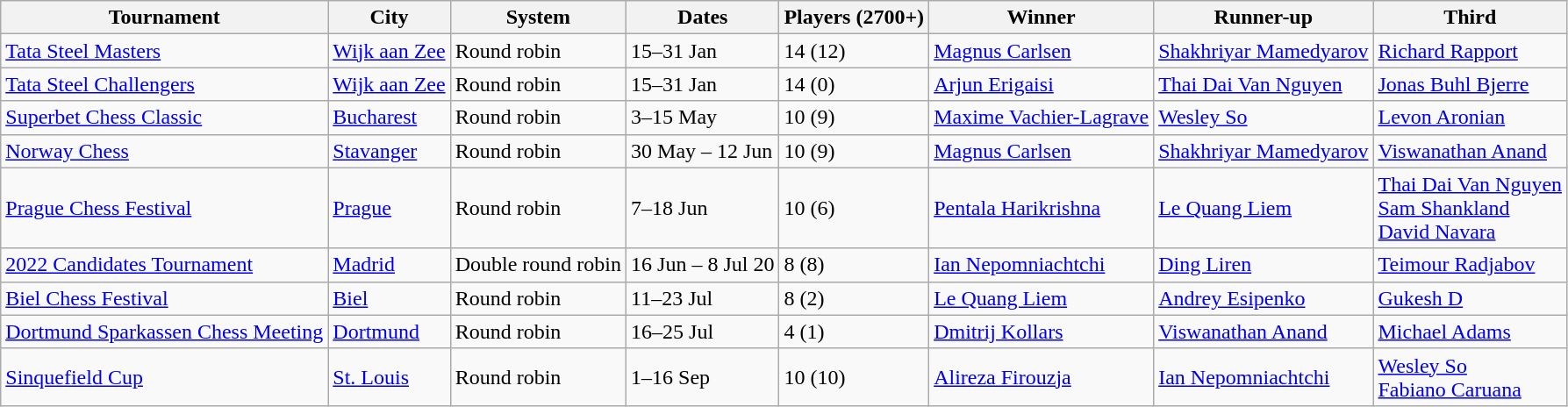<table class="wikitable">
<tr>
<th>Tournament</th>
<th>City</th>
<th>System</th>
<th>Dates</th>
<th>Players (2700+)</th>
<th>Winner</th>
<th>Runner-up</th>
<th>Third</th>
</tr>
<tr>
<td><a href='#'>Tata Steel Masters</a></td>
<td> <a href='#'>Wijk aan Zee</a></td>
<td>Round robin</td>
<td>15–31 Jan</td>
<td>14 (12)</td>
<td> <a href='#'>Magnus Carlsen</a></td>
<td> <a href='#'>Shakhriyar Mamedyarov</a></td>
<td> <a href='#'>Richard Rapport</a></td>
</tr>
<tr>
<td><a href='#'>Tata Steel Challengers</a></td>
<td> <a href='#'>Wijk aan Zee</a></td>
<td>Round robin</td>
<td>15–31 Jan</td>
<td>14 (0)</td>
<td> <a href='#'>Arjun Erigaisi</a></td>
<td> <a href='#'>Thai Dai Van Nguyen</a></td>
<td> <a href='#'>Jonas Buhl Bjerre</a></td>
</tr>
<tr>
<td><a href='#'>Superbet Chess Classic</a></td>
<td> <a href='#'>Bucharest</a></td>
<td>Round robin</td>
<td>3–15 May</td>
<td>10 (9)</td>
<td> <a href='#'>Maxime Vachier-Lagrave</a></td>
<td> <a href='#'>Wesley So</a></td>
<td> <a href='#'>Levon Aronian</a></td>
</tr>
<tr>
<td><a href='#'>Norway Chess</a></td>
<td> <a href='#'>Stavanger</a></td>
<td>Round robin</td>
<td>30 May – 12 Jun</td>
<td>10 (9)</td>
<td> <a href='#'>Magnus Carlsen</a></td>
<td> <a href='#'>Shakhriyar Mamedyarov</a></td>
<td> <a href='#'>Viswanathan Anand</a></td>
</tr>
<tr>
<td><a href='#'>Prague Chess Festival</a></td>
<td> <a href='#'>Prague</a></td>
<td>Round robin</td>
<td>7–18 Jun</td>
<td>10 (6)</td>
<td> <a href='#'>Pentala Harikrishna</a></td>
<td> <a href='#'>Le Quang Liem</a></td>
<td> <a href='#'>Thai Dai Van Nguyen</a><br> <a href='#'>Sam Shankland</a><br> <a href='#'>David Navara</a></td>
</tr>
<tr>
<td><a href='#'>2022 Candidates Tournament</a></td>
<td> <a href='#'>Madrid</a></td>
<td>Double round robin</td>
<td>16 Jun – 8 Jul 20</td>
<td>8 (8)</td>
<td> <a href='#'>Ian Nepomniachtchi</a></td>
<td> <a href='#'>Ding Liren</a></td>
<td> <a href='#'>Teimour Radjabov</a></td>
</tr>
<tr>
<td><a href='#'>Biel Chess Festival</a></td>
<td> <a href='#'>Biel</a></td>
<td>Round robin</td>
<td>11–23 Jul</td>
<td>8 (2)</td>
<td> <a href='#'>Le Quang Liem</a></td>
<td> <a href='#'>Andrey Esipenko</a></td>
<td> <a href='#'>Gukesh D</a></td>
</tr>
<tr>
<td><a href='#'>Dortmund Sparkassen Chess Meeting</a></td>
<td> <a href='#'>Dortmund</a></td>
<td>Round robin</td>
<td>16–25 Jul</td>
<td>4 (1)</td>
<td> <a href='#'>Dmitrij Kollars</a></td>
<td> <a href='#'>Viswanathan Anand</a></td>
<td> <a href='#'>Michael Adams</a></td>
</tr>
<tr>
<td><a href='#'>Sinquefield Cup</a></td>
<td> <a href='#'>St. Louis</a></td>
<td>Round robin</td>
<td>1–16 Sep</td>
<td>10 (10)</td>
<td> <a href='#'>Alireza Firouzja</a></td>
<td> <a href='#'>Ian Nepomniachtchi</a></td>
<td> <a href='#'>Wesley So</a><br> <a href='#'>Fabiano Caruana</a></td>
</tr>
</table>
